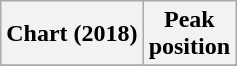<table class="wikitable plainrowheaders" style="text-align:center">
<tr>
<th scope="col">Chart (2018)</th>
<th scope="col">Peak<br>position</th>
</tr>
<tr>
</tr>
</table>
